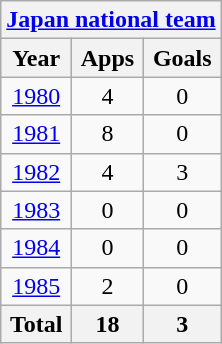<table class="wikitable" style="text-align:center">
<tr>
<th colspan=3><a href='#'>Japan national team</a></th>
</tr>
<tr>
<th>Year</th>
<th>Apps</th>
<th>Goals</th>
</tr>
<tr>
<td><a href='#'>1980</a></td>
<td>4</td>
<td>0</td>
</tr>
<tr>
<td><a href='#'>1981</a></td>
<td>8</td>
<td>0</td>
</tr>
<tr>
<td><a href='#'>1982</a></td>
<td>4</td>
<td>3</td>
</tr>
<tr>
<td><a href='#'>1983</a></td>
<td>0</td>
<td>0</td>
</tr>
<tr>
<td><a href='#'>1984</a></td>
<td>0</td>
<td>0</td>
</tr>
<tr>
<td><a href='#'>1985</a></td>
<td>2</td>
<td>0</td>
</tr>
<tr>
<th>Total</th>
<th>18</th>
<th>3</th>
</tr>
</table>
